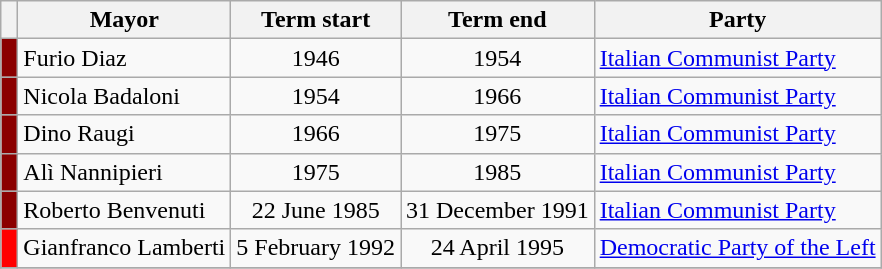<table class="wikitable">
<tr>
<th class=unsortable> </th>
<th>Mayor</th>
<th>Term start</th>
<th>Term end</th>
<th>Party</th>
</tr>
<tr>
<th style="background:#8B0000;"></th>
<td>Furio Diaz</td>
<td align=center>1946</td>
<td align=center>1954</td>
<td><a href='#'>Italian Communist Party</a></td>
</tr>
<tr>
<th style="background:#8B0000;"></th>
<td>Nicola Badaloni</td>
<td align=center>1954</td>
<td align=center>1966</td>
<td><a href='#'>Italian Communist Party</a></td>
</tr>
<tr>
<th style="background:#8B0000;"></th>
<td>Dino Raugi</td>
<td align=center>1966</td>
<td align=center>1975</td>
<td><a href='#'>Italian Communist Party</a></td>
</tr>
<tr>
<th style="background:#8B0000;"></th>
<td>Alì Nannipieri</td>
<td align=center>1975</td>
<td align=center>1985</td>
<td><a href='#'>Italian Communist Party</a></td>
</tr>
<tr>
<th style="background:#8B0000;"></th>
<td>Roberto Benvenuti</td>
<td align=center>22 June 1985</td>
<td align=center>31 December 1991</td>
<td><a href='#'>Italian Communist Party</a></td>
</tr>
<tr>
<th style="background:#FF0000;"></th>
<td>Gianfranco Lamberti</td>
<td align=center>5 February 1992</td>
<td align=center>24 April 1995</td>
<td><a href='#'>Democratic Party of the Left</a></td>
</tr>
<tr>
</tr>
</table>
